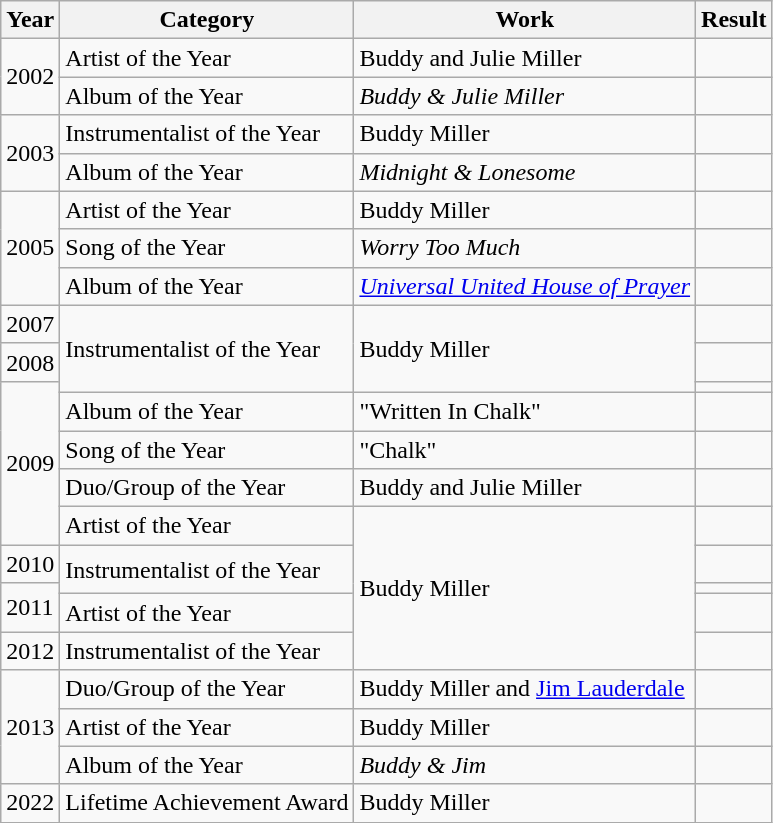<table class="wikitable sortable">
<tr>
<th>Year</th>
<th>Category</th>
<th>Work</th>
<th>Result</th>
</tr>
<tr>
<td rowspan="2">2002</td>
<td>Artist of the Year</td>
<td>Buddy and Julie Miller</td>
<td></td>
</tr>
<tr>
<td>Album of the Year</td>
<td><em>Buddy & Julie Miller</em></td>
<td></td>
</tr>
<tr>
<td rowspan="2">2003</td>
<td>Instrumentalist of the Year</td>
<td>Buddy Miller</td>
<td></td>
</tr>
<tr>
<td>Album of the Year</td>
<td><em>Midnight & Lonesome</em></td>
<td></td>
</tr>
<tr>
<td rowspan="3">2005</td>
<td>Artist of the Year</td>
<td>Buddy Miller</td>
<td></td>
</tr>
<tr>
<td>Song of the Year</td>
<td><em>Worry Too Much</em></td>
<td></td>
</tr>
<tr>
<td>Album of the Year</td>
<td><em><a href='#'>Universal United House of Prayer</a></em></td>
<td></td>
</tr>
<tr>
<td>2007</td>
<td rowspan="3">Instrumentalist of the Year</td>
<td rowspan="3">Buddy Miller</td>
<td></td>
</tr>
<tr>
<td>2008</td>
<td></td>
</tr>
<tr>
<td rowspan="5">2009</td>
<td></td>
</tr>
<tr>
<td>Album of the Year</td>
<td>"Written In Chalk"</td>
<td></td>
</tr>
<tr>
<td>Song of the Year</td>
<td>"Chalk"</td>
<td></td>
</tr>
<tr>
<td>Duo/Group of the Year</td>
<td>Buddy and Julie Miller</td>
<td></td>
</tr>
<tr>
<td>Artist of the Year</td>
<td rowspan="5">Buddy Miller</td>
<td></td>
</tr>
<tr>
<td>2010</td>
<td rowspan="2">Instrumentalist of the Year</td>
<td></td>
</tr>
<tr>
<td rowspan="2">2011</td>
<td></td>
</tr>
<tr>
<td>Artist of the Year</td>
<td></td>
</tr>
<tr>
<td>2012</td>
<td>Instrumentalist of the Year</td>
<td></td>
</tr>
<tr>
<td rowspan="3">2013</td>
<td>Duo/Group of the Year</td>
<td>Buddy Miller and <a href='#'>Jim Lauderdale</a></td>
<td></td>
</tr>
<tr>
<td>Artist of the Year</td>
<td>Buddy Miller</td>
<td></td>
</tr>
<tr>
<td>Album of the Year</td>
<td><em>Buddy & Jim</em></td>
<td></td>
</tr>
<tr>
<td>2022</td>
<td>Lifetime Achievement Award</td>
<td>Buddy Miller</td>
<td></td>
</tr>
</table>
